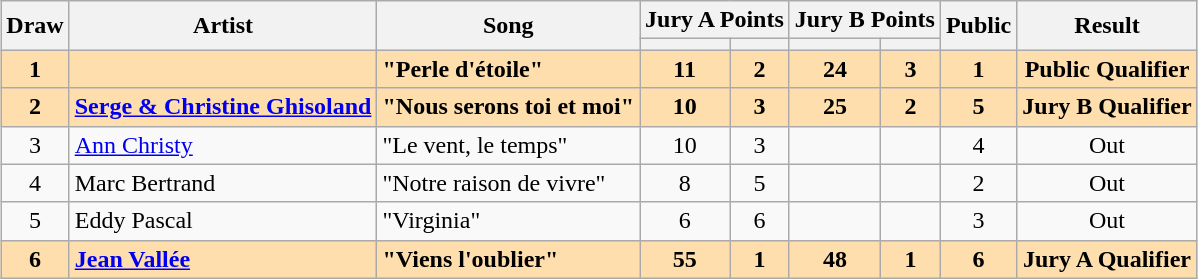<table class="sortable wikitable" style="margin: 1em auto 1em auto; text-align:center">
<tr>
<th rowspan="2">Draw</th>
<th rowspan="2">Artist</th>
<th rowspan="2">Song</th>
<th colspan="2">Jury A Points</th>
<th colspan="2">Jury B Points</th>
<th rowspan="2">Public</th>
<th rowspan="2">Result</th>
</tr>
<tr>
<th><small></small></th>
<th><small></small></th>
<th><small></small></th>
<th><small></small></th>
</tr>
<tr style="font-weight:bold; background:navajowhite;">
<td>1</td>
<td align="left"></td>
<td align="left">"Perle d'étoile"</td>
<td>11</td>
<td>2</td>
<td>24</td>
<td>3</td>
<td>1</td>
<td>Public Qualifier</td>
</tr>
<tr style="font-weight:bold; background:navajowhite;">
<td>2</td>
<td align="left"><a href='#'>Serge & Christine Ghisoland</a></td>
<td align="left">"Nous serons toi et moi"</td>
<td>10</td>
<td>3</td>
<td>25</td>
<td>2</td>
<td>5</td>
<td>Jury B Qualifier</td>
</tr>
<tr>
<td>3</td>
<td align="left"><a href='#'>Ann Christy</a></td>
<td align="left">"Le vent, le temps"</td>
<td>10</td>
<td>3</td>
<td></td>
<td></td>
<td>4</td>
<td>Out</td>
</tr>
<tr>
<td>4</td>
<td align="left">Marc Bertrand</td>
<td align="left">"Notre raison de vivre"</td>
<td>8</td>
<td>5</td>
<td></td>
<td></td>
<td>2</td>
<td>Out</td>
</tr>
<tr>
<td>5</td>
<td align="left">Eddy Pascal</td>
<td align="left">"Virginia"</td>
<td>6</td>
<td>6</td>
<td></td>
<td></td>
<td>3</td>
<td>Out</td>
</tr>
<tr style="font-weight:bold; background:navajowhite;">
<td>6</td>
<td align="left"><a href='#'>Jean Vallée</a></td>
<td align="left">"Viens l'oublier"</td>
<td>55</td>
<td>1</td>
<td>48</td>
<td>1</td>
<td>6</td>
<td>Jury A Qualifier</td>
</tr>
</table>
